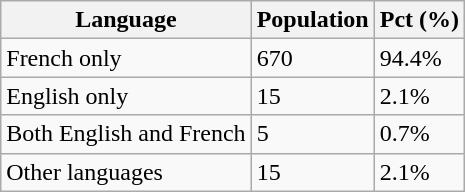<table class="wikitable">
<tr>
<th>Language</th>
<th>Population</th>
<th>Pct (%)</th>
</tr>
<tr>
<td>French only</td>
<td>670</td>
<td>94.4%</td>
</tr>
<tr>
<td>English only</td>
<td>15</td>
<td>2.1%</td>
</tr>
<tr>
<td>Both English and French</td>
<td>5</td>
<td>0.7%</td>
</tr>
<tr>
<td>Other languages</td>
<td>15</td>
<td>2.1%</td>
</tr>
</table>
